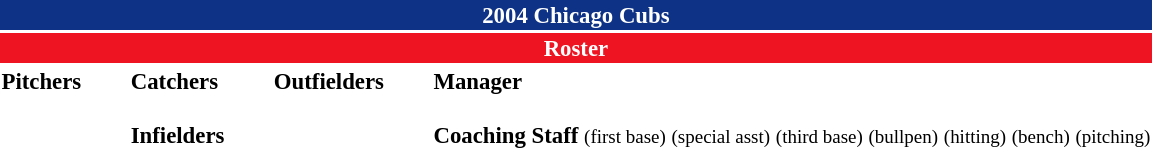<table class="toccolours" style="font-size: 95%;">
<tr>
<th colspan="10" style="background-color: #0e3386; color: white; text-align: center;">2004 Chicago Cubs</th>
</tr>
<tr>
<td colspan="10" style="background-color: #EE1422; color: white; text-align: center;"><strong>Roster</strong></td>
</tr>
<tr>
<td valign="top"><strong>Pitchers</strong><br>

















</td>
<td width="25px"></td>
<td valign="top"><strong>Catchers</strong><br>

<br><strong>Infielders</strong>











</td>
<td width="25px"></td>
<td valign="top"><strong>Outfielders</strong><br>







</td>
<td width="25px"></td>
<td valign="top"><strong>Manager</strong><br><br><strong>Coaching Staff</strong>
 <small>(first base)</small>
 <small>(special asst)</small>
 <small>(third base)</small>
 <small>(bullpen)</small>
 <small>(hitting)</small>
 <small>(bench)</small>
 <small>(pitching)</small></td>
</tr>
</table>
